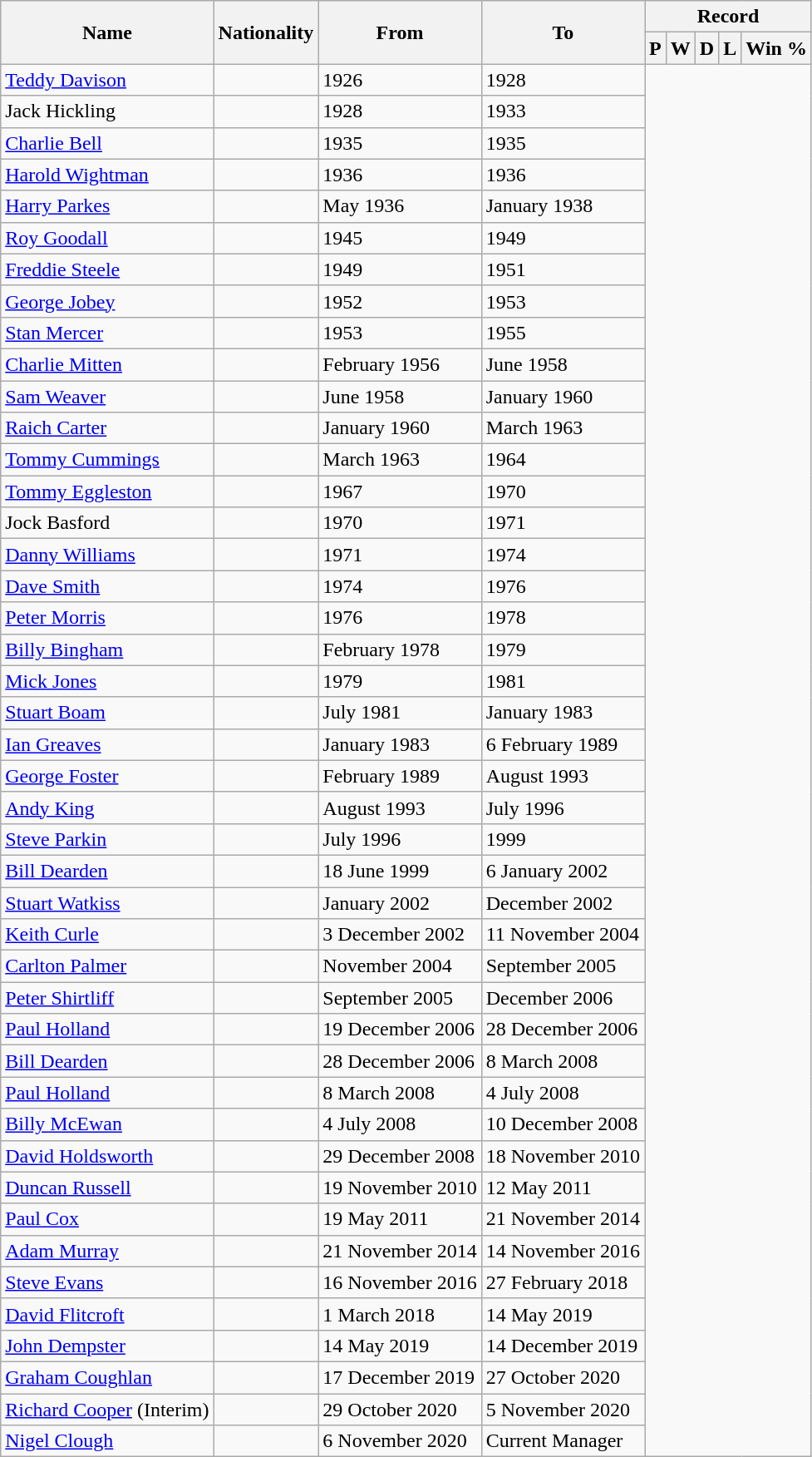<table class="wikitable" style="text-align: center">
<tr>
<th rowspan=2>Name</th>
<th rowspan=2>Nationality</th>
<th rowspan=2>From</th>
<th rowspan=2>To</th>
<th colspan=5>Record</th>
</tr>
<tr>
<th>P</th>
<th>W</th>
<th>D</th>
<th>L</th>
<th>Win %</th>
</tr>
<tr>
<td align=left><a href='#'>Teddy Davison</a></td>
<td></td>
<td align=left>1926</td>
<td align=left>1928<br></td>
</tr>
<tr>
<td align=left>Jack Hickling</td>
<td></td>
<td align=left>1928</td>
<td align=left>1933<br></td>
</tr>
<tr>
<td align=left><a href='#'>Charlie Bell</a></td>
<td></td>
<td align=left>1935</td>
<td align=left>1935<br></td>
</tr>
<tr>
<td align=left><a href='#'>Harold Wightman</a></td>
<td></td>
<td align=left>1936</td>
<td align=left>1936<br></td>
</tr>
<tr>
<td align=left><a href='#'>Harry Parkes</a></td>
<td></td>
<td align=left>May 1936</td>
<td align=left>January 1938<br></td>
</tr>
<tr>
<td align=left><a href='#'>Roy Goodall</a></td>
<td></td>
<td align=left>1945</td>
<td align=left>1949<br></td>
</tr>
<tr>
<td align=left><a href='#'>Freddie Steele</a></td>
<td></td>
<td align=left>1949</td>
<td align=left>1951<br></td>
</tr>
<tr>
<td align=left><a href='#'>George Jobey</a></td>
<td></td>
<td align=left>1952</td>
<td align=left>1953<br></td>
</tr>
<tr>
<td align=left><a href='#'>Stan Mercer</a></td>
<td></td>
<td align=left>1953</td>
<td align=left>1955<br></td>
</tr>
<tr>
<td align=left><a href='#'>Charlie Mitten</a></td>
<td></td>
<td align=left>February 1956</td>
<td align=left>June 1958<br></td>
</tr>
<tr>
<td align=left><a href='#'>Sam Weaver</a></td>
<td></td>
<td align=left>June 1958</td>
<td align=left>January 1960<br></td>
</tr>
<tr>
<td align=left><a href='#'>Raich Carter</a></td>
<td></td>
<td align=left>January 1960</td>
<td align=left>March 1963<br></td>
</tr>
<tr>
<td align=left><a href='#'>Tommy Cummings</a></td>
<td></td>
<td align=left>March 1963</td>
<td align=left>1964<br></td>
</tr>
<tr>
<td align=left><a href='#'>Tommy Eggleston</a></td>
<td></td>
<td align=left>1967</td>
<td align=left>1970<br></td>
</tr>
<tr>
<td align=left>Jock Basford</td>
<td></td>
<td align=left>1970</td>
<td align=left>1971<br></td>
</tr>
<tr>
<td align=left><a href='#'>Danny Williams</a></td>
<td></td>
<td align=left>1971</td>
<td align=left>1974<br></td>
</tr>
<tr>
<td align=left><a href='#'>Dave Smith</a></td>
<td></td>
<td align=left>1974</td>
<td align=left>1976<br></td>
</tr>
<tr>
<td align=left><a href='#'>Peter Morris</a></td>
<td></td>
<td align=left>1976</td>
<td align=left>1978<br></td>
</tr>
<tr>
<td align=left><a href='#'>Billy Bingham</a></td>
<td></td>
<td align=left>February 1978</td>
<td align=left>1979<br></td>
</tr>
<tr>
<td align=left><a href='#'>Mick Jones</a></td>
<td></td>
<td align=left>1979</td>
<td align=left>1981<br></td>
</tr>
<tr>
<td align=left><a href='#'>Stuart Boam</a></td>
<td></td>
<td align=left>July 1981</td>
<td align=left>January 1983<br></td>
</tr>
<tr>
<td align=left><a href='#'>Ian Greaves</a></td>
<td></td>
<td align=left>January 1983</td>
<td align=left>6 February 1989<br></td>
</tr>
<tr>
<td align=left><a href='#'>George Foster</a></td>
<td></td>
<td align=left>February 1989</td>
<td align=left>August 1993<br></td>
</tr>
<tr>
<td align=left><a href='#'>Andy King</a></td>
<td></td>
<td align=left>August 1993</td>
<td align=left>July 1996<br></td>
</tr>
<tr>
<td align=left><a href='#'>Steve Parkin</a></td>
<td></td>
<td align=left>July 1996</td>
<td align=left>1999<br></td>
</tr>
<tr>
<td align=left><a href='#'>Bill Dearden</a></td>
<td></td>
<td align=left>18 June 1999</td>
<td align=left>6 January 2002<br></td>
</tr>
<tr>
<td align=left><a href='#'>Stuart Watkiss</a></td>
<td></td>
<td align=left>January 2002</td>
<td align=left>December 2002<br></td>
</tr>
<tr>
<td align=left><a href='#'>Keith Curle</a></td>
<td></td>
<td align=left>3 December 2002</td>
<td align=left>11 November 2004<br></td>
</tr>
<tr>
<td align=left><a href='#'>Carlton Palmer</a></td>
<td></td>
<td align=left>November 2004</td>
<td align=left>September 2005<br></td>
</tr>
<tr>
<td align=left><a href='#'>Peter Shirtliff</a></td>
<td></td>
<td align=left>September 2005</td>
<td align=left>December 2006<br></td>
</tr>
<tr>
<td align=left><a href='#'>Paul Holland</a></td>
<td></td>
<td align=left>19 December 2006</td>
<td align=left>28 December 2006<br></td>
</tr>
<tr>
<td align=left><a href='#'>Bill Dearden</a></td>
<td></td>
<td align=left>28 December 2006</td>
<td align=left>8 March 2008<br></td>
</tr>
<tr>
<td align=left><a href='#'>Paul Holland</a></td>
<td></td>
<td align=left>8 March 2008</td>
<td align=left>4 July 2008<br></td>
</tr>
<tr>
<td align=left><a href='#'>Billy McEwan</a></td>
<td></td>
<td align=left>4 July 2008</td>
<td align=left>10 December 2008<br></td>
</tr>
<tr>
<td align=left><a href='#'>David Holdsworth</a></td>
<td></td>
<td align=left>29 December 2008</td>
<td align=left>18 November 2010<br></td>
</tr>
<tr>
<td align=left><a href='#'>Duncan Russell</a></td>
<td></td>
<td align=left>19 November 2010</td>
<td align=left>12 May 2011<br></td>
</tr>
<tr>
<td align=left><a href='#'>Paul Cox</a></td>
<td></td>
<td align=left>19 May 2011</td>
<td align=left>21 November 2014<br></td>
</tr>
<tr>
<td align=left><a href='#'>Adam Murray</a></td>
<td></td>
<td align=left>21 November 2014</td>
<td align=left>14 November 2016<br></td>
</tr>
<tr>
<td align=left><a href='#'>Steve Evans</a></td>
<td></td>
<td align=left>16 November 2016</td>
<td align=left>27 February 2018<br></td>
</tr>
<tr>
<td align=left><a href='#'>David Flitcroft</a></td>
<td></td>
<td align=left>1 March 2018</td>
<td align=left>14 May 2019<br></td>
</tr>
<tr>
<td align=left><a href='#'>John Dempster</a></td>
<td></td>
<td align=left>14 May 2019</td>
<td align=left>14 December 2019<br></td>
</tr>
<tr>
<td align=left><a href='#'>Graham Coughlan</a></td>
<td></td>
<td align=left>17 December 2019</td>
<td align=left>27 October 2020<br></td>
</tr>
<tr>
<td align=left><a href='#'>Richard Cooper</a> (Interim)</td>
<td></td>
<td align=left>29 October 2020</td>
<td align=left>5 November 2020<br></td>
</tr>
<tr>
<td align=left><a href='#'>Nigel Clough</a></td>
<td></td>
<td align=left>6 November 2020</td>
<td align=left>Current Manager<br></td>
</tr>
</table>
